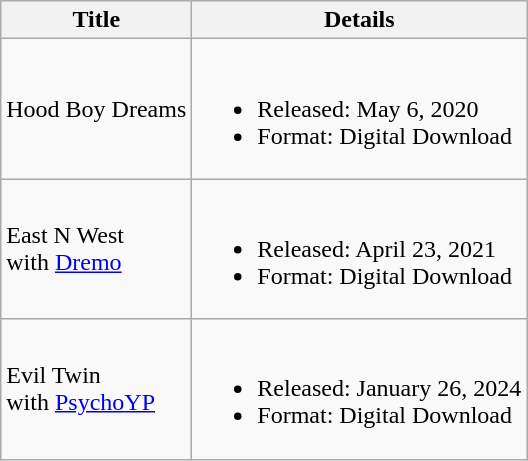<table class="wikitable">
<tr>
<th>Title</th>
<th>Details</th>
</tr>
<tr>
<td>Hood Boy Dreams</td>
<td><br><ul><li>Released: May 6, 2020</li><li>Format: Digital Download</li></ul></td>
</tr>
<tr>
<td>East N West<br>with <a href='#'>Dremo</a></td>
<td><br><ul><li>Released: April 23, 2021</li><li>Format: Digital Download</li></ul></td>
</tr>
<tr>
<td>Evil Twin<br>with <a href='#'>PsychoYP</a></td>
<td><br><ul><li>Released: January 26, 2024</li><li>Format: Digital Download</li></ul></td>
</tr>
</table>
